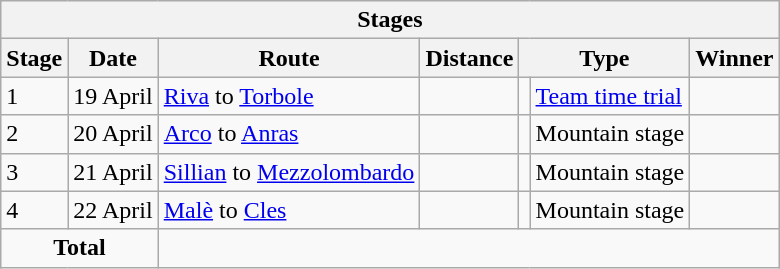<table class="wikitable">
<tr>
<th colspan="7">Stages</th>
</tr>
<tr>
<th>Stage</th>
<th>Date</th>
<th>Route</th>
<th>Distance</th>
<th colspan=2>Type</th>
<th>Winner</th>
</tr>
<tr>
<td>1</td>
<td>19 April</td>
<td><a href='#'>Riva</a> to <a href='#'>Torbole</a></td>
<td></td>
<td></td>
<td><a href='#'>Team time trial</a></td>
<td></td>
</tr>
<tr>
<td>2</td>
<td>20 April</td>
<td><a href='#'>Arco</a> to <a href='#'>Anras</a></td>
<td></td>
<td></td>
<td>Mountain stage</td>
<td></td>
</tr>
<tr>
<td>3</td>
<td>21 April</td>
<td><a href='#'>Sillian</a> to <a href='#'>Mezzolombardo</a></td>
<td></td>
<td></td>
<td>Mountain stage</td>
<td></td>
</tr>
<tr>
<td>4</td>
<td>22 April</td>
<td><a href='#'>Malè</a> to <a href='#'>Cles</a></td>
<td></td>
<td></td>
<td>Mountain stage</td>
<td></td>
</tr>
<tr>
<td colspan="2" style="text-align:center;"><strong>Total</strong></td>
<td colspan="6" style="text-align:center;"></td>
</tr>
</table>
